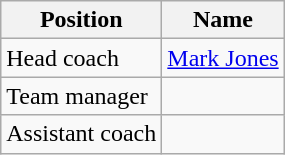<table class="wikitable">
<tr>
<th>Position</th>
<th>Name</th>
</tr>
<tr>
<td>Head coach</td>
<td> <a href='#'>Mark Jones</a></td>
</tr>
<tr>
<td>Team manager</td>
<td></td>
</tr>
<tr>
<td>Assistant coach</td>
<td></td>
</tr>
</table>
